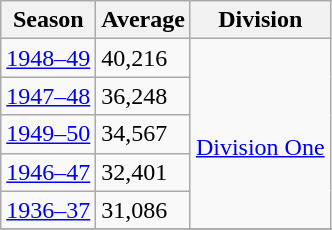<table class="wikitable">
<tr>
<th>Season</th>
<th>Average</th>
<th>Division</th>
</tr>
<tr>
<td><a href='#'>1948–49</a></td>
<td>40,216</td>
<td rowspan=5 style="border-bottom:1px solid grey;" valign="middle"><br><a href='#'>Division One</a></td>
</tr>
<tr>
<td><a href='#'>1947–48</a></td>
<td>36,248</td>
</tr>
<tr>
<td><a href='#'>1949–50</a></td>
<td>34,567</td>
</tr>
<tr>
<td><a href='#'>1946–47</a></td>
<td>32,401</td>
</tr>
<tr>
<td><a href='#'>1936–37</a></td>
<td>31,086</td>
</tr>
<tr>
</tr>
</table>
